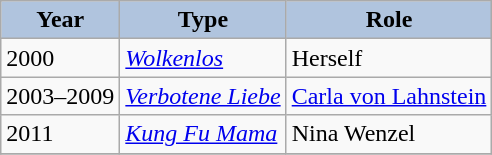<table class="wikitable">
<tr>
<th style="background:#B0C4DE;">Year</th>
<th style="background:#B0C4DE;">Type</th>
<th style="background:#B0C4DE;">Role</th>
</tr>
<tr>
<td>2000</td>
<td><em><a href='#'>Wolkenlos</a></em></td>
<td>Herself</td>
</tr>
<tr>
<td>2003–2009</td>
<td><em><a href='#'>Verbotene Liebe</a></em></td>
<td><a href='#'>Carla von Lahnstein</a></td>
</tr>
<tr>
<td>2011</td>
<td><em><a href='#'>Kung Fu Mama</a></em></td>
<td>Nina Wenzel</td>
</tr>
<tr>
</tr>
</table>
